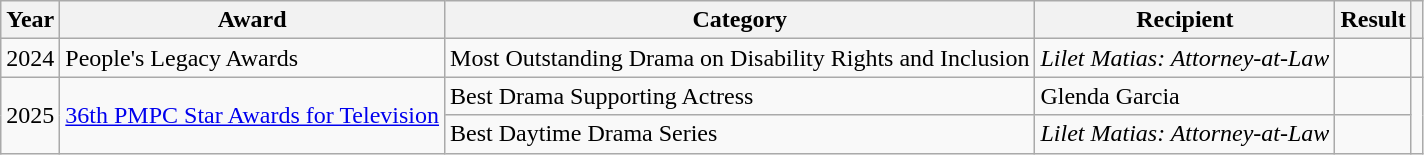<table class="wikitable">
<tr>
<th>Year</th>
<th>Award</th>
<th>Category</th>
<th>Recipient</th>
<th>Result</th>
<th></th>
</tr>
<tr>
<td>2024</td>
<td>People's Legacy Awards</td>
<td>Most Outstanding Drama on Disability Rights and Inclusion</td>
<td><em>Lilet Matias: Attorney-at-Law</em></td>
<td></td>
<td></td>
</tr>
<tr>
<td rowspan=2>2025</td>
<td rowspan=2><a href='#'>36th PMPC Star Awards for Television</a></td>
<td>Best Drama Supporting Actress</td>
<td>Glenda Garcia</td>
<td></td>
<td rowspan=2></td>
</tr>
<tr>
<td>Best Daytime Drama Series</td>
<td><em>Lilet Matias: Attorney-at-Law</em></td>
<td></td>
</tr>
</table>
